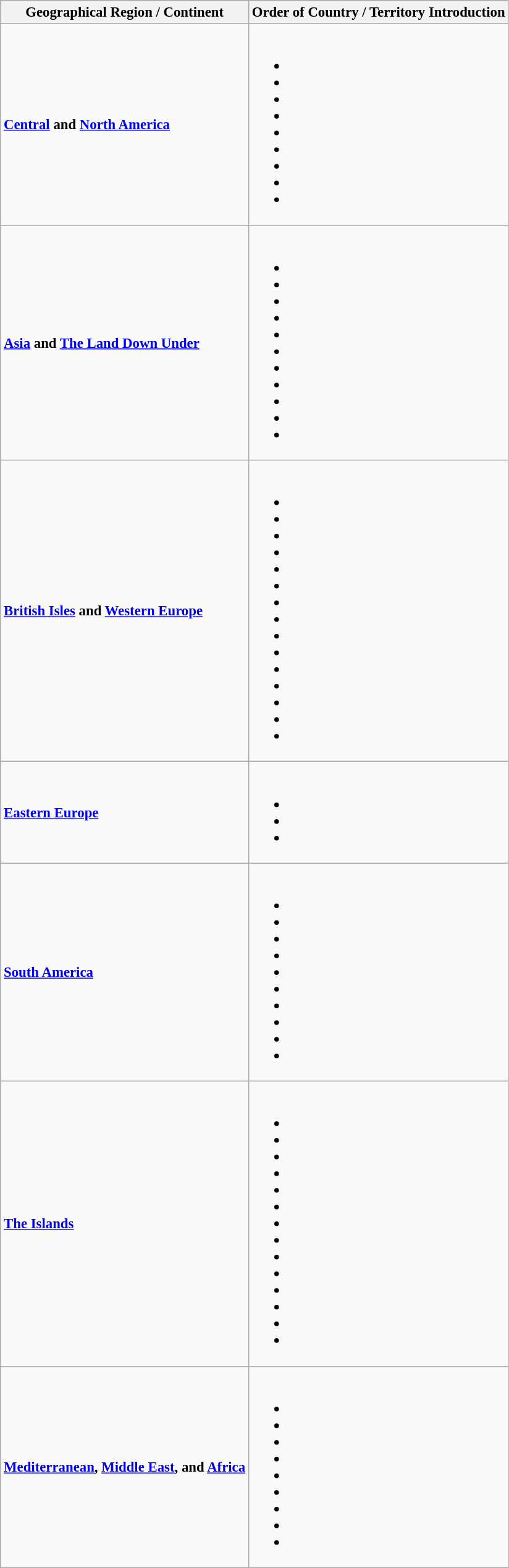<table class="wikitable unsortable" style="font-size: 95%;">
<tr>
<th>Geographical Region / Continent</th>
<th>Order of Country / Territory Introduction</th>
</tr>
<tr>
<td><strong><a href='#'>Central</a> and <a href='#'>North America</a></strong></td>
<td><br><ul><li><strong></strong></li><li><strong></strong></li><li><strong></strong></li><li><strong></strong></li><li><strong></strong></li><li><strong></strong></li><li><strong></strong></li><li><strong></strong></li><li><strong></strong></li></ul></td>
</tr>
<tr>
<td><strong><a href='#'>Asia</a> and <a href='#'>The Land Down Under</a></strong></td>
<td><br><ul><li><strong></strong></li><li><strong></strong></li><li><strong></strong></li><li><strong></strong></li><li><strong></strong></li><li><strong></strong></li><li><strong></strong></li><li><strong></strong></li><li><strong></strong></li><li><strong></strong></li><li><strong></strong></li></ul></td>
</tr>
<tr>
<td><strong><a href='#'>British Isles</a> and <a href='#'>Western Europe</a></strong></td>
<td><br><ul><li><strong></strong></li><li><strong></strong></li><li><strong></strong></li><li><strong></strong></li><li><strong></strong></li><li><strong></strong></li><li><strong></strong></li><li><strong></strong></li><li><strong></strong></li><li><strong></strong></li><li><strong></strong></li><li><strong></strong></li><li><strong></strong></li><li><strong></strong></li><li><strong></strong></li></ul></td>
</tr>
<tr>
<td><strong><a href='#'>Eastern Europe</a></strong></td>
<td><br><ul><li><strong></strong></li><li><strong></strong></li><li><strong></strong></li></ul></td>
</tr>
<tr>
<td><strong><a href='#'>South America</a></strong></td>
<td><br><ul><li><strong></strong></li><li><strong></strong></li><li><strong></strong></li><li><strong></strong></li><li><strong></strong></li><li><strong></strong></li><li><strong></strong></li><li><strong></strong></li><li><strong></strong></li><li><strong></strong></li></ul></td>
</tr>
<tr>
<td><a href='#'><strong>The Islands</strong></a></td>
<td><br><ul><li><strong></strong></li><li><strong></strong></li><li><strong></strong></li><li><strong></strong></li><li><strong></strong></li><li><strong></strong></li><li><strong></strong></li><li><strong></strong></li><li><strong></strong></li><li><strong></strong></li><li><strong></strong></li><li><strong></strong></li><li><strong></strong></li><li><strong></strong></li></ul></td>
</tr>
<tr>
<td><strong><a href='#'>Mediterranean</a>, <a href='#'>Middle East</a>, and <a href='#'>Africa</a></strong></td>
<td><br><ul><li><strong></strong></li><li><strong></strong></li><li><strong></strong></li><li><strong></strong></li><li><strong></strong></li><li><strong></strong></li><li><strong></strong></li><li><strong></strong></li><li><strong></strong></li></ul></td>
</tr>
</table>
